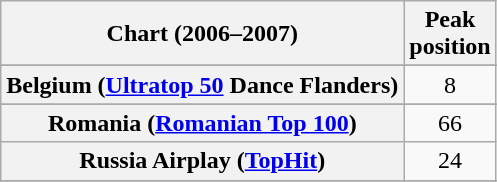<table class="wikitable sortable plainrowheaders" style="text-align:center">
<tr>
<th>Chart (2006–2007)</th>
<th>Peak<br>position</th>
</tr>
<tr>
</tr>
<tr>
<th scope="row">Belgium (<a href='#'>Ultratop 50</a> Dance Flanders)</th>
<td>8</td>
</tr>
<tr>
</tr>
<tr>
</tr>
<tr>
</tr>
<tr>
</tr>
<tr>
</tr>
<tr>
</tr>
<tr>
</tr>
<tr>
</tr>
<tr>
</tr>
<tr>
<th scope="row">Romania (<a href='#'>Romanian Top 100</a>)</th>
<td>66</td>
</tr>
<tr>
<th scope="row">Russia Airplay (<a href='#'>TopHit</a>)</th>
<td>24</td>
</tr>
<tr>
</tr>
<tr>
</tr>
<tr>
</tr>
</table>
